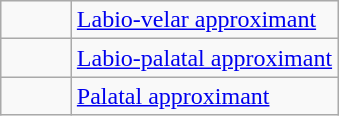<table class="wikitable">
<tr>
<td style="text-align:center; font-size:larger; width:2em;" class="nounderlines"></td>
<td><a href='#'>Labio-velar approximant</a></td>
</tr>
<tr>
<td style="text-align:center; font-size:larger;" class="nounderlines"></td>
<td><a href='#'>Labio-palatal approximant</a></td>
</tr>
<tr>
<td style="text-align:center; font-size:larger;" class="nounderlines"></td>
<td><a href='#'>Palatal approximant</a></td>
</tr>
</table>
